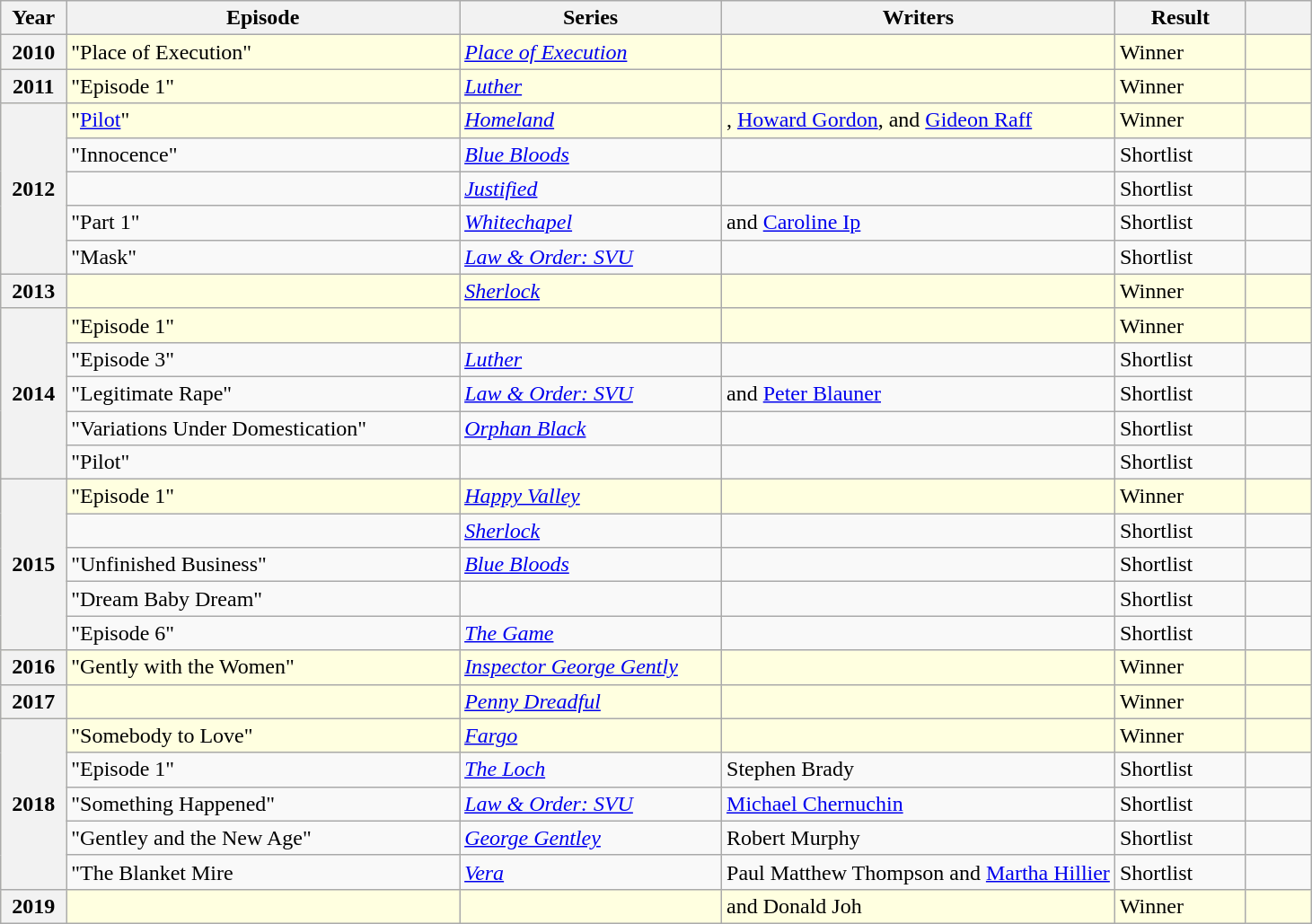<table class="wikitable sortable" style="wdith:100%">
<tr>
<th scope="col" width="5%">Year</th>
<th scope="col" width="30%">Episode</th>
<th scope="col" width="20%">Series</th>
<th scope="col" width="30%">Writers</th>
<th scope="col" width="10%">Result</th>
<th scope="col" width="5%"></th>
</tr>
<tr style="background:lightyellow;">
<th><strong>2010</strong></th>
<td>"Place of Execution"</td>
<td><em><a href='#'>Place of Execution</a></em></td>
<td></td>
<td>Winner</td>
<td></td>
</tr>
<tr style="background:lightyellow;">
<th><strong>2011</strong></th>
<td>"Episode 1"</td>
<td><em><a href='#'>Luther</a></em></td>
<td></td>
<td>Winner</td>
<td></td>
</tr>
<tr style="background:lightyellow;">
<th rowspan="5"><strong>2012</strong></th>
<td>"<a href='#'>Pilot</a>"</td>
<td><em><a href='#'>Homeland</a></em></td>
<td>, <a href='#'>Howard Gordon</a>, and <a href='#'>Gideon Raff</a></td>
<td>Winner</td>
<td></td>
</tr>
<tr>
<td>"Innocence"</td>
<td><em><a href='#'>Blue Bloods</a></em></td>
<td></td>
<td>Shortlist</td>
<td></td>
</tr>
<tr>
<td></td>
<td><em><a href='#'>Justified</a></em></td>
<td></td>
<td>Shortlist</td>
<td></td>
</tr>
<tr>
<td>"Part 1"</td>
<td><em><a href='#'>Whitechapel</a></em></td>
<td> and <a href='#'>Caroline Ip</a></td>
<td>Shortlist</td>
<td></td>
</tr>
<tr>
<td>"Mask"</td>
<td><em><a href='#'>Law & Order: SVU</a></em></td>
<td></td>
<td>Shortlist</td>
<td></td>
</tr>
<tr style="background:lightyellow;">
<th>2013</th>
<td></td>
<td><em><a href='#'>Sherlock</a></em></td>
<td></td>
<td>Winner</td>
<td></td>
</tr>
<tr style="background:lightyellow;">
<th rowspan="5">2014</th>
<td>"Episode 1"</td>
<td></td>
<td></td>
<td>Winner</td>
<td></td>
</tr>
<tr>
<td>"Episode 3"</td>
<td><em><a href='#'>Luther</a></em></td>
<td></td>
<td>Shortlist</td>
<td></td>
</tr>
<tr>
<td>"Legitimate Rape"</td>
<td><em><a href='#'>Law & Order: SVU</a></em></td>
<td> and <a href='#'>Peter Blauner</a></td>
<td>Shortlist</td>
<td></td>
</tr>
<tr>
<td>"Variations Under Domestication"</td>
<td><em><a href='#'>Orphan Black</a></em></td>
<td></td>
<td>Shortlist</td>
<td></td>
</tr>
<tr>
<td>"Pilot"</td>
<td></td>
<td></td>
<td>Shortlist</td>
<td></td>
</tr>
<tr style="background:lightyellow;">
<th rowspan="5">2015</th>
<td>"Episode 1"</td>
<td><em><a href='#'>Happy Valley</a></em></td>
<td></td>
<td>Winner</td>
<td></td>
</tr>
<tr>
<td></td>
<td><em><a href='#'>Sherlock</a></em></td>
<td></td>
<td>Shortlist</td>
<td></td>
</tr>
<tr>
<td>"Unfinished Business"</td>
<td><em><a href='#'>Blue Bloods</a></em></td>
<td></td>
<td>Shortlist</td>
<td></td>
</tr>
<tr>
<td>"Dream Baby Dream"</td>
<td></td>
<td></td>
<td>Shortlist</td>
<td></td>
</tr>
<tr>
<td>"Episode 6"</td>
<td><a href='#'><em>The Game</em></a></td>
<td></td>
<td>Shortlist</td>
<td></td>
</tr>
<tr style="background:lightyellow;">
<th>2016</th>
<td>"Gently with the Women"</td>
<td><em><a href='#'>Inspector George Gently</a></em></td>
<td></td>
<td>Winner</td>
<td></td>
</tr>
<tr style="background:lightyellow;">
<th>2017</th>
<td></td>
<td><em><a href='#'>Penny Dreadful</a></em></td>
<td></td>
<td>Winner</td>
<td></td>
</tr>
<tr style="background:lightyellow;">
<th rowspan="5">2018</th>
<td>"Somebody to Love"</td>
<td><em><a href='#'>Fargo</a></em></td>
<td></td>
<td>Winner</td>
<td></td>
</tr>
<tr>
<td>"Episode 1"</td>
<td><em><a href='#'>The Loch</a></em></td>
<td>Stephen Brady</td>
<td>Shortlist</td>
<td></td>
</tr>
<tr>
<td>"Something Happened"</td>
<td><em><a href='#'>Law & Order: SVU</a></em></td>
<td><a href='#'>Michael Chernuchin</a></td>
<td>Shortlist</td>
<td></td>
</tr>
<tr>
<td>"Gentley and the New Age"</td>
<td><a href='#'><em>George Gentley</em></a></td>
<td>Robert Murphy</td>
<td>Shortlist</td>
<td></td>
</tr>
<tr>
<td>"The Blanket Mire</td>
<td><a href='#'><em>Vera</em></a></td>
<td>Paul Matthew Thompson and <a href='#'>Martha Hillier</a></td>
<td>Shortlist</td>
<td></td>
</tr>
<tr style="background:lightyellow;">
<th>2019</th>
<td></td>
<td></td>
<td> and Donald Joh</td>
<td>Winner</td>
<td></td>
</tr>
</table>
